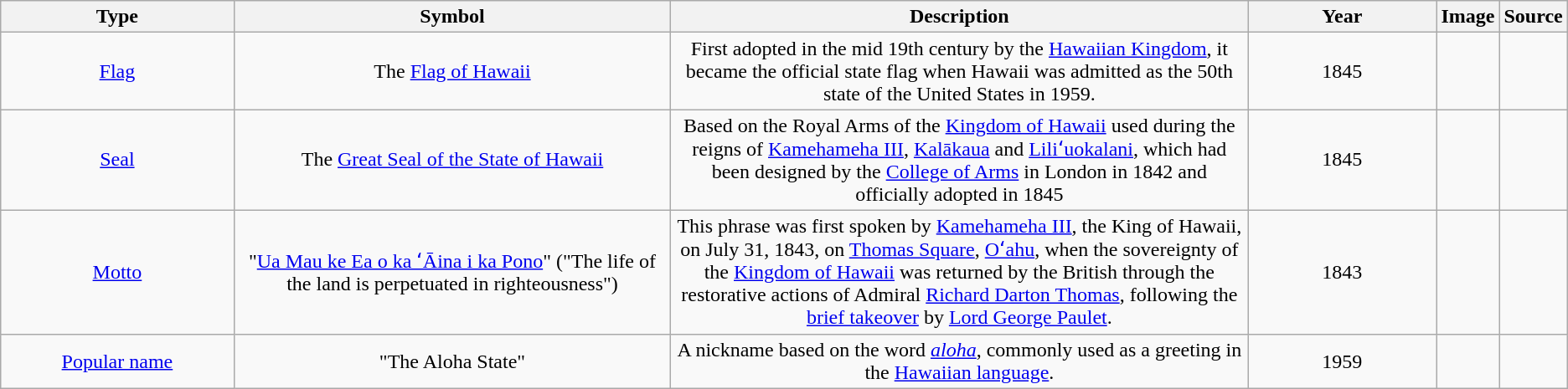<table class="wikitable" style="text-align:center;">
<tr>
<th style="width:16%;">Type</th>
<th style="width:30%;">Symbol</th>
<th style="width:40%;">Description</th>
<th style="width:13%;">Year</th>
<th style="width:13%;">Image</th>
<th style="width:10%;">Source</th>
</tr>
<tr>
<td><a href='#'>Flag</a></td>
<td>The <a href='#'>Flag of Hawaii</a></td>
<td>First adopted in the mid 19th century by the <a href='#'>Hawaiian Kingdom</a>, it became the official state flag when Hawaii was admitted as the 50th state of the United States in 1959.</td>
<td>1845</td>
<td></td>
<td></td>
</tr>
<tr>
<td><a href='#'>Seal</a></td>
<td>The <a href='#'>Great Seal of the State of Hawaii</a></td>
<td>Based on the Royal Arms of the <a href='#'>Kingdom of Hawaii</a> used during the reigns of <a href='#'>Kamehameha III</a>, <a href='#'>Kalākaua</a> and <a href='#'>Liliʻuokalani</a>, which had been designed by the <a href='#'>College of Arms</a> in London in 1842 and officially adopted in 1845</td>
<td>1845</td>
<td></td>
<td></td>
</tr>
<tr>
<td><a href='#'>Motto</a></td>
<td>"<a href='#'>Ua Mau ke Ea o ka ʻĀina i ka Pono</a>" ("The life of the land is perpetuated in righteousness")</td>
<td>This phrase was first spoken by <a href='#'>Kamehameha III</a>, the King of Hawaii, on July 31, 1843, on <a href='#'>Thomas Square</a>, <a href='#'>Oʻahu</a>, when the sovereignty of the <a href='#'>Kingdom of Hawaii</a> was returned by the British through the restorative actions of Admiral <a href='#'>Richard Darton Thomas</a>, following the <a href='#'>brief takeover</a> by <a href='#'>Lord George Paulet</a>.</td>
<td>1843</td>
<td></td>
<td></td>
</tr>
<tr>
<td><a href='#'>Popular name</a></td>
<td>"The Aloha State"</td>
<td>A nickname based on the word <em><a href='#'>aloha</a></em>, commonly used as a greeting in the <a href='#'>Hawaiian language</a>.</td>
<td>1959</td>
<td></td>
<td></td>
</tr>
</table>
